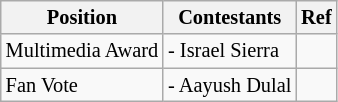<table class="wikitable" style="font-size: 85%;">
<tr>
<th>Position</th>
<th>Contestants</th>
<th>Ref</th>
</tr>
<tr>
<td>Multimedia Award</td>
<td> - Israel Sierra</td>
<td></td>
</tr>
<tr>
<td>Fan Vote</td>
<td> - Aayush Dulal</td>
<td></td>
</tr>
</table>
